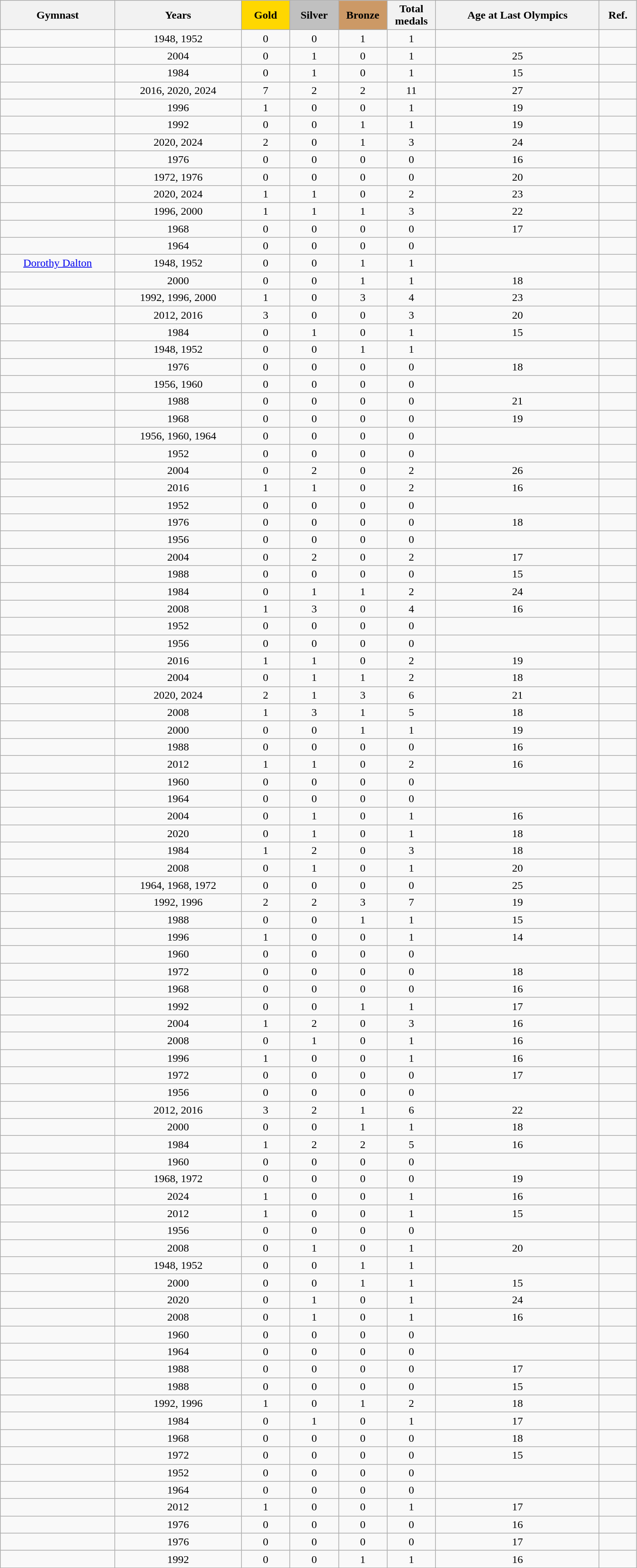<table class="wikitable sortable" width=74% style="text-align:center;">
<tr>
<th>Gymnast</th>
<th>Years</th>
<th style="background-color:gold; width:4.0em; font-weight:bold;">Gold</th>
<th style="background-color:silver; width:4.0em; font-weight:bold;">Silver</th>
<th style="background-color:#cc9966; width:4.0em; font-weight:bold;">Bronze</th>
<th style="width:4.0em;">Total medals</th>
<th>Age at Last Olympics</th>
<th class="unsortable">Ref.</th>
</tr>
<tr>
<td></td>
<td>1948, 1952</td>
<td>0</td>
<td>0</td>
<td>1</td>
<td>1</td>
<td></td>
<td></td>
</tr>
<tr>
<td></td>
<td>2004</td>
<td>0</td>
<td>1</td>
<td>0</td>
<td>1</td>
<td>25</td>
<td></td>
</tr>
<tr>
<td></td>
<td>1984</td>
<td>0</td>
<td>1</td>
<td>0</td>
<td>1</td>
<td>15</td>
<td></td>
</tr>
<tr>
<td></td>
<td>2016, 2020, 2024</td>
<td>7</td>
<td>2</td>
<td>2</td>
<td>11</td>
<td>27</td>
<td></td>
</tr>
<tr>
<td></td>
<td>1996</td>
<td>1</td>
<td>0</td>
<td>0</td>
<td>1</td>
<td>19</td>
<td></td>
</tr>
<tr>
<td></td>
<td>1992</td>
<td>0</td>
<td>0</td>
<td>1</td>
<td>1</td>
<td>19</td>
<td></td>
</tr>
<tr>
<td></td>
<td>2020, 2024</td>
<td>2</td>
<td>0</td>
<td>1</td>
<td>3</td>
<td>24</td>
<td></td>
</tr>
<tr>
<td></td>
<td>1976</td>
<td>0</td>
<td>0</td>
<td>0</td>
<td>0</td>
<td>16</td>
<td></td>
</tr>
<tr>
<td></td>
<td>1972, 1976</td>
<td>0</td>
<td>0</td>
<td>0</td>
<td>0</td>
<td>20</td>
<td></td>
</tr>
<tr>
<td></td>
<td>2020, 2024</td>
<td>1</td>
<td>1</td>
<td>0</td>
<td>2</td>
<td>23</td>
<td></td>
</tr>
<tr>
<td></td>
<td>1996, 2000</td>
<td>1</td>
<td>1</td>
<td>1</td>
<td>3</td>
<td>22</td>
<td></td>
</tr>
<tr>
<td></td>
<td>1968</td>
<td>0</td>
<td>0</td>
<td>0</td>
<td>0</td>
<td>17</td>
<td></td>
</tr>
<tr>
<td></td>
<td>1964</td>
<td>0</td>
<td>0</td>
<td>0</td>
<td>0</td>
<td></td>
<td></td>
</tr>
<tr>
<td><a href='#'>Dorothy Dalton</a></td>
<td>1948, 1952</td>
<td>0</td>
<td>0</td>
<td>1</td>
<td>1</td>
<td></td>
<td></td>
</tr>
<tr>
<td></td>
<td>2000</td>
<td>0</td>
<td>0</td>
<td>1</td>
<td>1</td>
<td>18</td>
<td></td>
</tr>
<tr>
<td></td>
<td>1992, 1996, 2000</td>
<td>1</td>
<td>0</td>
<td>3</td>
<td>4</td>
<td>23</td>
<td></td>
</tr>
<tr>
<td></td>
<td>2012, 2016</td>
<td>3</td>
<td>0</td>
<td>0</td>
<td>3</td>
<td>20</td>
<td></td>
</tr>
<tr>
<td></td>
<td>1984</td>
<td>0</td>
<td>1</td>
<td>0</td>
<td>1</td>
<td>15</td>
<td></td>
</tr>
<tr>
<td></td>
<td>1948, 1952</td>
<td>0</td>
<td>0</td>
<td>1</td>
<td>1</td>
<td></td>
<td></td>
</tr>
<tr>
<td></td>
<td>1976</td>
<td>0</td>
<td>0</td>
<td>0</td>
<td>0</td>
<td>18</td>
<td></td>
</tr>
<tr>
<td></td>
<td>1956, 1960</td>
<td>0</td>
<td>0</td>
<td>0</td>
<td>0</td>
<td></td>
<td></td>
</tr>
<tr>
<td></td>
<td>1988</td>
<td>0</td>
<td>0</td>
<td>0</td>
<td>0</td>
<td>21</td>
<td></td>
</tr>
<tr>
<td></td>
<td>1968</td>
<td>0</td>
<td>0</td>
<td>0</td>
<td>0</td>
<td>19</td>
<td></td>
</tr>
<tr>
<td></td>
<td>1956, 1960, 1964</td>
<td>0</td>
<td>0</td>
<td>0</td>
<td>0</td>
<td></td>
<td></td>
</tr>
<tr>
<td></td>
<td>1952</td>
<td>0</td>
<td>0</td>
<td>0</td>
<td>0</td>
<td></td>
<td></td>
</tr>
<tr>
<td></td>
<td>2004</td>
<td>0</td>
<td>2</td>
<td>0</td>
<td>2</td>
<td>26</td>
<td></td>
</tr>
<tr>
<td></td>
<td>2016</td>
<td>1</td>
<td>1</td>
<td>0</td>
<td>2</td>
<td>16</td>
<td></td>
</tr>
<tr>
<td></td>
<td>1952</td>
<td>0</td>
<td>0</td>
<td>0</td>
<td>0</td>
<td></td>
<td></td>
</tr>
<tr>
<td></td>
<td>1976</td>
<td>0</td>
<td>0</td>
<td>0</td>
<td>0</td>
<td>18</td>
<td></td>
</tr>
<tr>
<td></td>
<td>1956</td>
<td>0</td>
<td>0</td>
<td>0</td>
<td>0</td>
<td></td>
<td></td>
</tr>
<tr>
<td></td>
<td>2004</td>
<td>0</td>
<td>2</td>
<td>0</td>
<td>2</td>
<td>17</td>
<td></td>
</tr>
<tr>
<td></td>
<td>1988</td>
<td>0</td>
<td>0</td>
<td>0</td>
<td>0</td>
<td>15</td>
<td></td>
</tr>
<tr>
<td></td>
<td>1984</td>
<td>0</td>
<td>1</td>
<td>1</td>
<td>2</td>
<td>24</td>
<td></td>
</tr>
<tr>
<td></td>
<td>2008</td>
<td>1</td>
<td>3</td>
<td>0</td>
<td>4</td>
<td>16</td>
<td></td>
</tr>
<tr>
<td></td>
<td>1952</td>
<td>0</td>
<td>0</td>
<td>0</td>
<td>0</td>
<td></td>
<td></td>
</tr>
<tr>
<td></td>
<td>1956</td>
<td>0</td>
<td>0</td>
<td>0</td>
<td>0</td>
<td></td>
<td></td>
</tr>
<tr>
<td></td>
<td>2016</td>
<td>1</td>
<td>1</td>
<td>0</td>
<td>2</td>
<td>19</td>
<td></td>
</tr>
<tr>
<td></td>
<td>2004</td>
<td>0</td>
<td>1</td>
<td>1</td>
<td>2</td>
<td>18</td>
<td></td>
</tr>
<tr>
<td></td>
<td>2020, 2024</td>
<td>2</td>
<td>1</td>
<td>3</td>
<td>6</td>
<td>21</td>
<td></td>
</tr>
<tr>
<td></td>
<td>2008</td>
<td>1</td>
<td>3</td>
<td>1</td>
<td>5</td>
<td>18</td>
<td></td>
</tr>
<tr>
<td></td>
<td>2000</td>
<td>0</td>
<td>0</td>
<td>1</td>
<td>1</td>
<td>19</td>
<td></td>
</tr>
<tr>
<td></td>
<td>1988</td>
<td>0</td>
<td>0</td>
<td>0</td>
<td>0</td>
<td>16</td>
<td></td>
</tr>
<tr>
<td></td>
<td>2012</td>
<td>1</td>
<td>1</td>
<td>0</td>
<td>2</td>
<td>16</td>
<td></td>
</tr>
<tr>
<td></td>
<td>1960</td>
<td>0</td>
<td>0</td>
<td>0</td>
<td>0</td>
<td></td>
<td></td>
</tr>
<tr>
<td></td>
<td>1964</td>
<td>0</td>
<td>0</td>
<td>0</td>
<td>0</td>
<td></td>
<td></td>
</tr>
<tr>
<td></td>
<td>2004</td>
<td>0</td>
<td>1</td>
<td>0</td>
<td>1</td>
<td>16</td>
<td></td>
</tr>
<tr>
<td></td>
<td>2020</td>
<td>0</td>
<td>1</td>
<td>0</td>
<td>1</td>
<td>18</td>
<td></td>
</tr>
<tr>
<td></td>
<td>1984</td>
<td>1</td>
<td>2</td>
<td>0</td>
<td>3</td>
<td>18</td>
<td></td>
</tr>
<tr>
<td></td>
<td>2008</td>
<td>0</td>
<td>1</td>
<td>0</td>
<td>1</td>
<td>20</td>
<td></td>
</tr>
<tr>
<td></td>
<td>1964, 1968, 1972</td>
<td>0</td>
<td>0</td>
<td>0</td>
<td>0</td>
<td>25</td>
<td></td>
</tr>
<tr>
<td></td>
<td>1992, 1996</td>
<td>2</td>
<td>2</td>
<td>3</td>
<td>7</td>
<td>19</td>
<td></td>
</tr>
<tr>
<td></td>
<td>1988</td>
<td>0</td>
<td>0</td>
<td>1</td>
<td>1</td>
<td>15</td>
<td></td>
</tr>
<tr>
<td></td>
<td>1996</td>
<td>1</td>
<td>0</td>
<td>0</td>
<td>1</td>
<td>14</td>
<td></td>
</tr>
<tr>
<td></td>
<td>1960</td>
<td>0</td>
<td>0</td>
<td>0</td>
<td>0</td>
<td></td>
<td></td>
</tr>
<tr>
<td></td>
<td>1972</td>
<td>0</td>
<td>0</td>
<td>0</td>
<td>0</td>
<td>18</td>
<td></td>
</tr>
<tr>
<td></td>
<td>1968</td>
<td>0</td>
<td>0</td>
<td>0</td>
<td>0</td>
<td>16</td>
<td></td>
</tr>
<tr>
<td></td>
<td>1992</td>
<td>0</td>
<td>0</td>
<td>1</td>
<td>1</td>
<td>17</td>
<td></td>
</tr>
<tr>
<td></td>
<td>2004</td>
<td>1</td>
<td>2</td>
<td>0</td>
<td>3</td>
<td>16</td>
<td></td>
</tr>
<tr>
<td></td>
<td>2008</td>
<td>0</td>
<td>1</td>
<td>0</td>
<td>1</td>
<td>16</td>
<td></td>
</tr>
<tr>
<td></td>
<td>1996</td>
<td>1</td>
<td>0</td>
<td>0</td>
<td>1</td>
<td>16</td>
<td></td>
</tr>
<tr>
<td></td>
<td>1972</td>
<td>0</td>
<td>0</td>
<td>0</td>
<td>0</td>
<td>17</td>
<td></td>
</tr>
<tr>
<td></td>
<td>1956</td>
<td>0</td>
<td>0</td>
<td>0</td>
<td>0</td>
<td></td>
<td></td>
</tr>
<tr>
<td></td>
<td>2012, 2016</td>
<td>3</td>
<td>2</td>
<td>1</td>
<td>6</td>
<td>22</td>
<td></td>
</tr>
<tr>
<td></td>
<td>2000</td>
<td>0</td>
<td>0</td>
<td>1</td>
<td>1</td>
<td>18</td>
<td></td>
</tr>
<tr>
<td></td>
<td>1984</td>
<td>1</td>
<td>2</td>
<td>2</td>
<td>5</td>
<td>16</td>
<td></td>
</tr>
<tr>
<td></td>
<td>1960</td>
<td>0</td>
<td>0</td>
<td>0</td>
<td>0</td>
<td></td>
<td></td>
</tr>
<tr>
<td></td>
<td>1968, 1972</td>
<td>0</td>
<td>0</td>
<td>0</td>
<td>0</td>
<td>19</td>
<td></td>
</tr>
<tr>
<td></td>
<td>2024</td>
<td>1</td>
<td>0</td>
<td>0</td>
<td>1</td>
<td>16</td>
<td></td>
</tr>
<tr>
<td></td>
<td>2012</td>
<td>1</td>
<td>0</td>
<td>0</td>
<td>1</td>
<td>15</td>
<td></td>
</tr>
<tr>
<td></td>
<td>1956</td>
<td>0</td>
<td>0</td>
<td>0</td>
<td>0</td>
<td></td>
<td></td>
</tr>
<tr>
<td></td>
<td>2008</td>
<td>0</td>
<td>1</td>
<td>0</td>
<td>1</td>
<td>20</td>
<td></td>
</tr>
<tr>
<td></td>
<td>1948, 1952</td>
<td>0</td>
<td>0</td>
<td>1</td>
<td>1</td>
<td></td>
<td></td>
</tr>
<tr>
<td></td>
<td>2000</td>
<td>0</td>
<td>0</td>
<td>1</td>
<td>1</td>
<td>15</td>
<td></td>
</tr>
<tr>
<td></td>
<td>2020</td>
<td>0</td>
<td>1</td>
<td>0</td>
<td>1</td>
<td>24</td>
<td></td>
</tr>
<tr>
<td></td>
<td>2008</td>
<td>0</td>
<td>1</td>
<td>0</td>
<td>1</td>
<td>16</td>
<td></td>
</tr>
<tr>
<td></td>
<td>1960</td>
<td>0</td>
<td>0</td>
<td>0</td>
<td>0</td>
<td></td>
<td></td>
</tr>
<tr>
<td></td>
<td>1964</td>
<td>0</td>
<td>0</td>
<td>0</td>
<td>0</td>
<td></td>
<td></td>
</tr>
<tr>
<td></td>
<td>1988</td>
<td>0</td>
<td>0</td>
<td>0</td>
<td>0</td>
<td>17</td>
<td></td>
</tr>
<tr>
<td></td>
<td>1988</td>
<td>0</td>
<td>0</td>
<td>0</td>
<td>0</td>
<td>15</td>
<td></td>
</tr>
<tr>
<td></td>
<td>1992, 1996</td>
<td>1</td>
<td>0</td>
<td>1</td>
<td>2</td>
<td>18</td>
<td></td>
</tr>
<tr>
<td></td>
<td>1984</td>
<td>0</td>
<td>1</td>
<td>0</td>
<td>1</td>
<td>17</td>
<td></td>
</tr>
<tr>
<td></td>
<td>1968</td>
<td>0</td>
<td>0</td>
<td>0</td>
<td>0</td>
<td>18</td>
<td></td>
</tr>
<tr>
<td></td>
<td>1972</td>
<td>0</td>
<td>0</td>
<td>0</td>
<td>0</td>
<td>15</td>
<td></td>
</tr>
<tr>
<td></td>
<td>1952</td>
<td>0</td>
<td>0</td>
<td>0</td>
<td>0</td>
<td></td>
<td></td>
</tr>
<tr>
<td></td>
<td>1964</td>
<td>0</td>
<td>0</td>
<td>0</td>
<td>0</td>
<td></td>
<td></td>
</tr>
<tr>
<td></td>
<td>2012</td>
<td>1</td>
<td>0</td>
<td>0</td>
<td>1</td>
<td>17</td>
<td></td>
</tr>
<tr>
<td></td>
<td>1976</td>
<td>0</td>
<td>0</td>
<td>0</td>
<td>0</td>
<td>16</td>
<td></td>
</tr>
<tr>
<td></td>
<td>1976</td>
<td>0</td>
<td>0</td>
<td>0</td>
<td>0</td>
<td>17</td>
<td></td>
</tr>
<tr>
<td></td>
<td>1992</td>
<td>0</td>
<td>0</td>
<td>1</td>
<td>1</td>
<td>16</td>
<td></td>
</tr>
</table>
